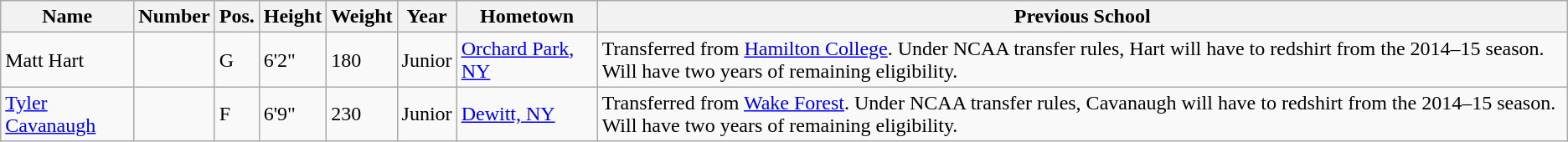<table class="wikitable sortable" border="1">
<tr>
<th>Name</th>
<th>Number</th>
<th>Pos.</th>
<th>Height</th>
<th>Weight</th>
<th>Year</th>
<th>Hometown</th>
<th class="unsortable">Previous School</th>
</tr>
<tr>
<td sortname>Matt Hart</td>
<td></td>
<td>G</td>
<td>6'2"</td>
<td>180</td>
<td>Junior</td>
<td><a href='#'>Orchard Park, NY</a></td>
<td>Transferred from <a href='#'>Hamilton College</a>. Under NCAA transfer rules, Hart will have to redshirt from the 2014–15 season. Will have two years of remaining eligibility.</td>
</tr>
<tr>
<td sortname><a href='#'>Tyler Cavanaugh</a></td>
<td></td>
<td>F</td>
<td>6'9"</td>
<td>230</td>
<td>Junior</td>
<td><a href='#'>Dewitt, NY</a></td>
<td>Transferred from <a href='#'>Wake Forest</a>. Under NCAA transfer rules, Cavanaugh will have to redshirt from the 2014–15 season. Will have two years of remaining eligibility.</td>
</tr>
</table>
